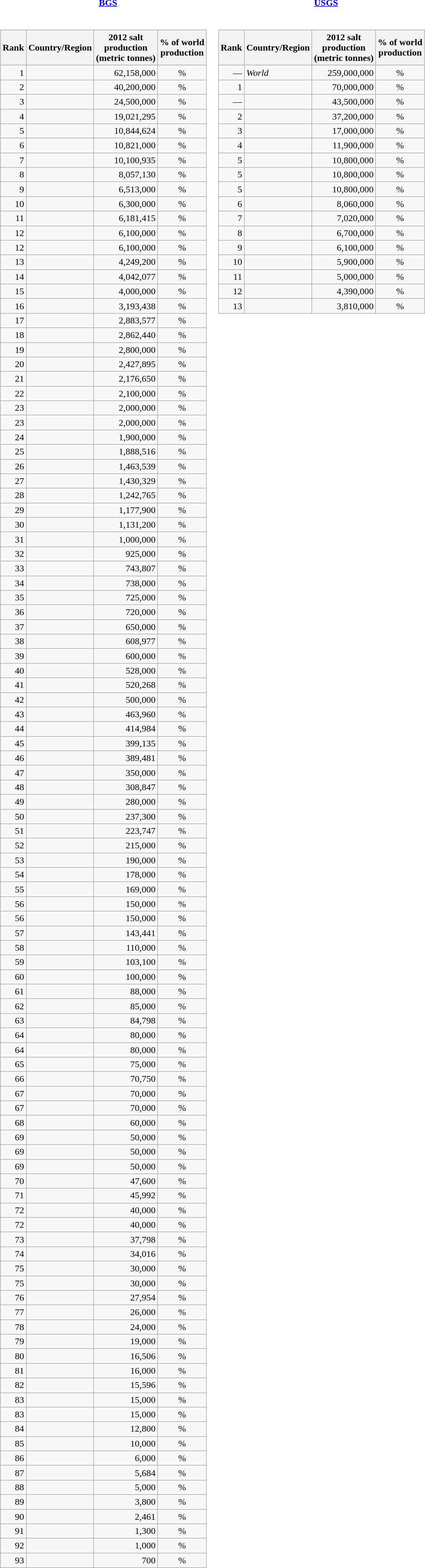<table>
<tr>
<td style="width:50%; text-align:center;"><strong><a href='#'>BGS</a></strong></td>
<td style="width:50%; text-align:center;"><strong><a href='#'>USGS</a></strong></td>
</tr>
<tr valign="top">
<td><br><table class="wikitable sortable" style="text-align:right">
<tr bgcolor="#ececec">
<th data-sort-type="number">Rank</th>
<th>Country/Region</th>
<th>2012 salt<br> production<br> (metric tonnes)</th>
<th>% of world<br> production</th>
</tr>
<tr>
<td>1</td>
<td align="left"></td>
<td>62,158,000</td>
<td align="center"> %</td>
</tr>
<tr>
<td>2</td>
<td align="left"></td>
<td>40,200,000</td>
<td align="center"> %</td>
</tr>
<tr>
<td>3</td>
<td align="left"></td>
<td>24,500,000</td>
<td align="center"> %</td>
</tr>
<tr>
<td>4</td>
<td align="left"></td>
<td>19,021,295</td>
<td align="center"> %</td>
</tr>
<tr>
<td>5</td>
<td align="left"></td>
<td>10,844,624</td>
<td align="center"> %</td>
</tr>
<tr>
<td>6</td>
<td align="left"></td>
<td>10,821,000</td>
<td align="center"> %</td>
</tr>
<tr>
<td>7</td>
<td align="left"></td>
<td>10,100,935</td>
<td align="center"> %</td>
</tr>
<tr>
<td>8</td>
<td align="left"></td>
<td>8,057,130</td>
<td align="center"> %</td>
</tr>
<tr>
<td>9</td>
<td align="left"></td>
<td>6,513,000</td>
<td align="center"> %</td>
</tr>
<tr>
<td>10</td>
<td align="left"></td>
<td>6,300,000</td>
<td align="center"> %</td>
</tr>
<tr>
<td>11</td>
<td align="left"></td>
<td>6,181,415</td>
<td align="center"> %</td>
</tr>
<tr>
<td>12</td>
<td align="left"></td>
<td>6,100,000</td>
<td align="center"> %</td>
</tr>
<tr>
<td>12</td>
<td align="left"></td>
<td>6,100,000</td>
<td align="center"> %</td>
</tr>
<tr>
<td>13</td>
<td align="left"></td>
<td>4,249,200</td>
<td align="center"> %</td>
</tr>
<tr>
<td>14</td>
<td align="left"></td>
<td>4,042,077</td>
<td align="center"> %</td>
</tr>
<tr>
<td>15</td>
<td align="left"></td>
<td>4,000,000</td>
<td align="center"> %</td>
</tr>
<tr>
<td>16</td>
<td align="left"></td>
<td>3,193,438</td>
<td align="center"> %</td>
</tr>
<tr>
<td>17</td>
<td align="left"></td>
<td>2,883,577</td>
<td align="center"> %</td>
</tr>
<tr>
<td>18</td>
<td align="left"></td>
<td>2,862,440</td>
<td align="center"> %</td>
</tr>
<tr>
<td>19</td>
<td align="left"></td>
<td>2,800,000</td>
<td align="center"> %</td>
</tr>
<tr>
<td>20</td>
<td align="left"></td>
<td>2,427,895</td>
<td align="center"> %</td>
</tr>
<tr>
<td>21</td>
<td align="left"></td>
<td>2,176,650</td>
<td align="center"> %</td>
</tr>
<tr>
<td>22</td>
<td align="left"></td>
<td>2,100,000</td>
<td align="center"> %</td>
</tr>
<tr>
<td>23</td>
<td align="left"></td>
<td>2,000,000</td>
<td align="center"> %</td>
</tr>
<tr>
<td>23</td>
<td align="left"></td>
<td>2,000,000</td>
<td align="center"> %</td>
</tr>
<tr>
<td>24</td>
<td align="left"></td>
<td>1,900,000</td>
<td align="center"> %</td>
</tr>
<tr>
<td>25</td>
<td align="left"></td>
<td>1,888,516</td>
<td align="center"> %</td>
</tr>
<tr>
<td>26</td>
<td align="left"></td>
<td>1,463,539</td>
<td align="center"> %</td>
</tr>
<tr>
<td>27</td>
<td align="left"></td>
<td>1,430,329</td>
<td align="center"> %</td>
</tr>
<tr>
<td>28</td>
<td align="left"></td>
<td>1,242,765</td>
<td align="center"> %</td>
</tr>
<tr>
<td>29</td>
<td align="left"></td>
<td>1,177,900</td>
<td align="center"> %</td>
</tr>
<tr>
<td>30</td>
<td align="left"></td>
<td>1,131,200</td>
<td align="center"> %</td>
</tr>
<tr>
<td>31</td>
<td align="left"></td>
<td>1,000,000</td>
<td align="center"> %</td>
</tr>
<tr>
<td>32</td>
<td align="left"></td>
<td>925,000</td>
<td align="center"> %</td>
</tr>
<tr>
<td>33</td>
<td align="left"></td>
<td>743,807</td>
<td align="center"> %</td>
</tr>
<tr>
<td>34</td>
<td align="left"></td>
<td>738,000</td>
<td align="center"> %</td>
</tr>
<tr>
<td>35</td>
<td align="left"></td>
<td>725,000</td>
<td align="center"> %</td>
</tr>
<tr>
<td>36</td>
<td align="left"></td>
<td>720,000</td>
<td align="center"> %</td>
</tr>
<tr>
<td>37</td>
<td align="left"></td>
<td>650,000</td>
<td align="center"> %</td>
</tr>
<tr>
<td>38</td>
<td align="left"></td>
<td>608,977</td>
<td align="center"> %</td>
</tr>
<tr>
<td>39</td>
<td align="left"></td>
<td>600,000</td>
<td align="center"> %</td>
</tr>
<tr>
<td>40</td>
<td align="left"></td>
<td>528,000</td>
<td align="center"> %</td>
</tr>
<tr>
<td>41</td>
<td align="left"></td>
<td>520,268</td>
<td align="center"> %</td>
</tr>
<tr>
<td>42</td>
<td align="left"></td>
<td>500,000</td>
<td align="center"> %</td>
</tr>
<tr>
<td>43</td>
<td align="left"></td>
<td>463,960</td>
<td align="center"> %</td>
</tr>
<tr>
<td>44</td>
<td align="left"></td>
<td>414,984</td>
<td align="center"> %</td>
</tr>
<tr>
<td>45</td>
<td align="left"></td>
<td>399,135</td>
<td align="center"> %</td>
</tr>
<tr>
<td>46</td>
<td align="left"></td>
<td>389,481</td>
<td align="center"> %</td>
</tr>
<tr>
<td>47</td>
<td align="left"></td>
<td>350,000</td>
<td align="center"> %</td>
</tr>
<tr>
<td>48</td>
<td align="left"></td>
<td>308,847</td>
<td align="center"> %</td>
</tr>
<tr>
<td>49</td>
<td align="left"></td>
<td>280,000</td>
<td align="center"> %</td>
</tr>
<tr>
<td>50</td>
<td align="left"></td>
<td>237,300</td>
<td align="center"> %</td>
</tr>
<tr>
<td>51</td>
<td align="left"></td>
<td>223,747</td>
<td align="center"> %</td>
</tr>
<tr>
<td>52</td>
<td align="left"></td>
<td>215,000</td>
<td align="center"> %</td>
</tr>
<tr>
<td>53</td>
<td align="left"></td>
<td>190,000</td>
<td align="center"> %</td>
</tr>
<tr>
<td>54</td>
<td align="left"></td>
<td>178,000</td>
<td align="center"> %</td>
</tr>
<tr>
<td>55</td>
<td align="left"></td>
<td>169,000</td>
<td align="center"> %</td>
</tr>
<tr>
<td>56</td>
<td align="left"></td>
<td>150,000</td>
<td align="center"> %</td>
</tr>
<tr>
<td>56</td>
<td align="left"></td>
<td>150,000</td>
<td align="center"> %</td>
</tr>
<tr>
<td>57</td>
<td align="left"></td>
<td>143,441</td>
<td align="center"> %</td>
</tr>
<tr>
<td>58</td>
<td align="left"></td>
<td>110,000</td>
<td align="center"> %</td>
</tr>
<tr>
<td>59</td>
<td align="left"></td>
<td>103,100</td>
<td align="center"> %</td>
</tr>
<tr>
<td>60</td>
<td align="left"></td>
<td>100,000</td>
<td align="center"> %</td>
</tr>
<tr>
<td>61</td>
<td align="left"></td>
<td>88,000</td>
<td align="center"> %</td>
</tr>
<tr>
<td>62</td>
<td align="left"></td>
<td>85,000</td>
<td align="center"> %</td>
</tr>
<tr>
<td>63</td>
<td align="left"></td>
<td>84,798</td>
<td align="center"> %</td>
</tr>
<tr>
<td>64</td>
<td align="left"></td>
<td>80,000</td>
<td align="center"> %</td>
</tr>
<tr>
<td>64</td>
<td align="left"></td>
<td>80,000</td>
<td align="center"> %</td>
</tr>
<tr>
<td>65</td>
<td align="left"></td>
<td>75,000</td>
<td align="center"> %</td>
</tr>
<tr>
<td>66</td>
<td align="left"></td>
<td>70,750</td>
<td align="center"> %</td>
</tr>
<tr>
<td>67</td>
<td align="left"></td>
<td>70,000</td>
<td align="center"> %</td>
</tr>
<tr>
<td>67</td>
<td align="left"></td>
<td>70,000</td>
<td align="center"> %</td>
</tr>
<tr>
<td>68</td>
<td align="left"></td>
<td>60,000</td>
<td align="center"> %</td>
</tr>
<tr>
<td>69</td>
<td align="left"></td>
<td>50,000</td>
<td align="center"> %</td>
</tr>
<tr>
<td>69</td>
<td align="left"></td>
<td>50,000</td>
<td align="center"> %</td>
</tr>
<tr>
<td>69</td>
<td align="left"></td>
<td>50,000</td>
<td align="center"> %</td>
</tr>
<tr>
<td>70</td>
<td align="left"></td>
<td>47,600</td>
<td align="center"> %</td>
</tr>
<tr>
<td>71</td>
<td align="left"></td>
<td>45,992</td>
<td align="center"> %</td>
</tr>
<tr>
<td>72</td>
<td align="left"></td>
<td>40,000</td>
<td align="center"> %</td>
</tr>
<tr>
<td>72</td>
<td align="left"></td>
<td>40,000</td>
<td align="center"> %</td>
</tr>
<tr>
<td>73</td>
<td align="left"></td>
<td>37,798</td>
<td align="center"> %</td>
</tr>
<tr>
<td>74</td>
<td align="left"></td>
<td>34,016</td>
<td align="center"> %</td>
</tr>
<tr>
<td>75</td>
<td align="left"></td>
<td>30,000</td>
<td align="center"> %</td>
</tr>
<tr>
<td>75</td>
<td align="left"></td>
<td>30,000</td>
<td align="center"> %</td>
</tr>
<tr>
<td>76</td>
<td align="left"></td>
<td>27,954</td>
<td align="center"> %</td>
</tr>
<tr>
<td>77</td>
<td align="left"></td>
<td>26,000</td>
<td align="center"> %</td>
</tr>
<tr>
<td>78</td>
<td align="left"></td>
<td>24,000</td>
<td align="center"> %</td>
</tr>
<tr>
<td>79</td>
<td align="left"></td>
<td>19,000</td>
<td align="center"> %</td>
</tr>
<tr>
<td>80</td>
<td align="left"></td>
<td>16,506</td>
<td align="center"> %</td>
</tr>
<tr>
<td>81</td>
<td align="left"></td>
<td>16,000</td>
<td align="center"> %</td>
</tr>
<tr>
<td>82</td>
<td align="left"></td>
<td>15,596</td>
<td align="center"> %</td>
</tr>
<tr>
<td>83</td>
<td align="left"></td>
<td>15,000</td>
<td align="center"> %</td>
</tr>
<tr>
<td>83</td>
<td align="left"></td>
<td>15,000</td>
<td align="center"> %</td>
</tr>
<tr>
<td>84</td>
<td align="left"></td>
<td>12,800</td>
<td align="center"> %</td>
</tr>
<tr>
<td>85</td>
<td align="left"></td>
<td>10,000</td>
<td align="center"> %</td>
</tr>
<tr>
<td>86</td>
<td align="left"></td>
<td>6,000</td>
<td align="center"> %</td>
</tr>
<tr>
<td>87</td>
<td align="left"></td>
<td>5,684</td>
<td align="center"> %</td>
</tr>
<tr>
<td>88</td>
<td align="left"></td>
<td>5,000</td>
<td align="center"> %</td>
</tr>
<tr>
<td>89</td>
<td align="left"></td>
<td>3,800</td>
<td align="center"> %</td>
</tr>
<tr>
<td>90</td>
<td align="left"></td>
<td>2,461</td>
<td align="center"> %</td>
</tr>
<tr>
<td>91</td>
<td align="left"></td>
<td>1,300</td>
<td align="center"> %</td>
</tr>
<tr>
<td>92</td>
<td align="left"></td>
<td>1,000</td>
<td align="center"> %</td>
</tr>
<tr>
<td>93</td>
<td align="left"></td>
<td>700</td>
<td align="center"> %</td>
</tr>
</table>
</td>
<td><br><table valign="top" class="wikitable sortable" style="text-align:right">
<tr bgcolor="#ececec">
<th data-sort-type="number">Rank</th>
<th>Country/Region</th>
<th>2012 salt<br> production<br> (metric tonnes)</th>
<th>% of world<br> production</th>
</tr>
<tr>
<td>—</td>
<td align="left"><em>World</em></td>
<td>259,000,000</td>
<td align="center"> %</td>
</tr>
<tr>
<td>1</td>
<td align="left"></td>
<td>70,000,000</td>
<td align="center"> %</td>
</tr>
<tr>
<td>—</td>
<td align="left"></td>
<td>43,500,000</td>
<td align="center"> %</td>
</tr>
<tr>
<td>2</td>
<td align="left"></td>
<td>37,200,000</td>
<td align="center"> %</td>
</tr>
<tr>
<td>3</td>
<td align="left"></td>
<td>17,000,000</td>
<td align="center"> %</td>
</tr>
<tr>
<td>4</td>
<td align="left"></td>
<td>11,900,000</td>
<td align="center"> %</td>
</tr>
<tr>
<td>5</td>
<td align="left"></td>
<td>10,800,000</td>
<td align="center"> %</td>
</tr>
<tr>
<td>5</td>
<td align="left"></td>
<td>10,800,000</td>
<td align="center"> %</td>
</tr>
<tr>
<td>5</td>
<td align="left"></td>
<td>10,800,000</td>
<td align="center"> %</td>
</tr>
<tr>
<td>6</td>
<td align="left"></td>
<td>8,060,000</td>
<td align="center"> %</td>
</tr>
<tr>
<td>7</td>
<td align="left"></td>
<td>7,020,000</td>
<td align="center"> %</td>
</tr>
<tr>
<td>8</td>
<td align="left"></td>
<td>6,700,000</td>
<td align="center"> %</td>
</tr>
<tr>
<td>9</td>
<td align="left"></td>
<td>6,100,000</td>
<td align="center"> %</td>
</tr>
<tr>
<td>10</td>
<td align="left"></td>
<td>5,900,000</td>
<td align="center"> %</td>
</tr>
<tr>
<td>11</td>
<td align="left"></td>
<td>5,000,000</td>
<td align="center"> %</td>
</tr>
<tr>
<td>12</td>
<td align="left"></td>
<td>4,390,000</td>
<td align="center"> %</td>
</tr>
<tr>
<td>13</td>
<td align="left"></td>
<td>3,810,000</td>
<td align="center"> %</td>
</tr>
</table>
</td>
</tr>
<tr valign="top">
<td></td>
<td></td>
</tr>
</table>
